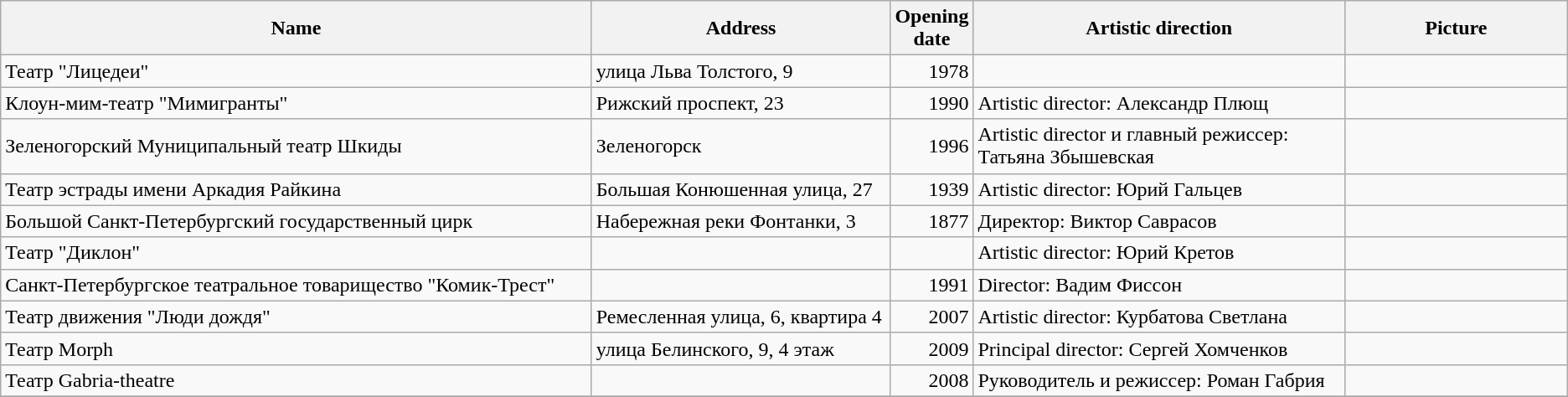<table class="wikitable sortable">
<tr>
<th width="40%">Name</th>
<th width="20%">Address</th>
<th width="80em">Opening date</th>
<th width="25%">Artistic direction</th>
<th width="15%">Picture</th>
</tr>
<tr>
<td>Театр "Лицедеи"</td>
<td>улица Льва Толстого, 9</td>
<td align="right">1978</td>
<td></td>
<td></td>
</tr>
<tr>
<td>Клоун-мим-театр "Мимигранты"</td>
<td>Рижский проспект, 23</td>
<td align="right">1990</td>
<td>Artistic director: Александр Плющ</td>
<td></td>
</tr>
<tr>
<td>Зеленогорский Муниципальный театр Шкиды</td>
<td>Зеленогорск</td>
<td align="right">1996</td>
<td>Artistic director и главный режиссер: Татьяна Збышевская</td>
<td></td>
</tr>
<tr>
<td>Театр эстрады имени Аркадия Райкина</td>
<td>Большая Конюшенная улица, 27</td>
<td align="right">1939</td>
<td>Artistic director: Юрий Гальцев</td>
<td></td>
</tr>
<tr>
<td>Большой Санкт-Петербургский государственный цирк</td>
<td>Набережная реки Фонтанки, 3</td>
<td align="right">1877</td>
<td>Директор: Виктор Саврасов</td>
<td></td>
</tr>
<tr>
<td>Театр "Диклон"</td>
<td></td>
<td align="right"></td>
<td>Artistic director: Юрий Кретов</td>
<td></td>
</tr>
<tr>
<td>Санкт-Петербургское театральное товарищество "Комик-Трест"</td>
<td></td>
<td align="right">1991</td>
<td>Director: Вадим Фиссон</td>
<td></td>
</tr>
<tr>
<td>Театр движения "Люди дождя"</td>
<td>Ремесленная улица, 6, квартира 4</td>
<td align="right">2007</td>
<td>Artistic director: Курбатова Светлана</td>
<td></td>
</tr>
<tr>
<td>Театр Morph</td>
<td>улица Белинского, 9, 4 этаж</td>
<td align="right">2009</td>
<td>Principal director: Сергей Хомченков</td>
<td></td>
</tr>
<tr>
<td>Театр Gabria-theatre</td>
<td></td>
<td align="right">2008</td>
<td>Руководитель и режиссер: Роман Габрия</td>
<td></td>
</tr>
<tr>
</tr>
</table>
